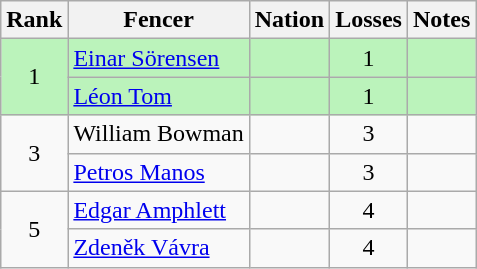<table class="wikitable sortable" style="text-align:center">
<tr>
<th>Rank</th>
<th>Fencer</th>
<th>Nation</th>
<th>Losses</th>
<th>Notes</th>
</tr>
<tr bgcolor=bbf3bb>
<td rowspan=2>1</td>
<td align=left><a href='#'>Einar Sörensen</a></td>
<td align=left></td>
<td>1</td>
<td></td>
</tr>
<tr bgcolor=bbf3bb>
<td align=left><a href='#'>Léon Tom</a></td>
<td align=left></td>
<td>1</td>
<td></td>
</tr>
<tr>
<td rowspan=2>3</td>
<td align=left>William Bowman</td>
<td align=left></td>
<td>3</td>
<td></td>
</tr>
<tr>
<td align=left><a href='#'>Petros Manos</a></td>
<td align=left></td>
<td>3</td>
<td></td>
</tr>
<tr>
<td rowspan=2>5</td>
<td align=left><a href='#'>Edgar Amphlett</a></td>
<td align=left></td>
<td>4</td>
<td></td>
</tr>
<tr>
<td align=left><a href='#'>Zdeněk Vávra</a></td>
<td align=left></td>
<td>4</td>
<td></td>
</tr>
</table>
